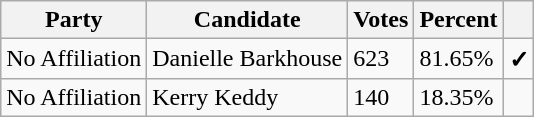<table class="wikitable">
<tr>
<th>Party</th>
<th>Candidate</th>
<th>Votes</th>
<th>Percent</th>
<th></th>
</tr>
<tr>
<td>No Affiliation</td>
<td>Danielle Barkhouse</td>
<td>623</td>
<td>81.65%</td>
<td><strong>✓</strong></td>
</tr>
<tr>
<td>No Affiliation</td>
<td>Kerry Keddy</td>
<td>140</td>
<td>18.35%</td>
<td></td>
</tr>
</table>
